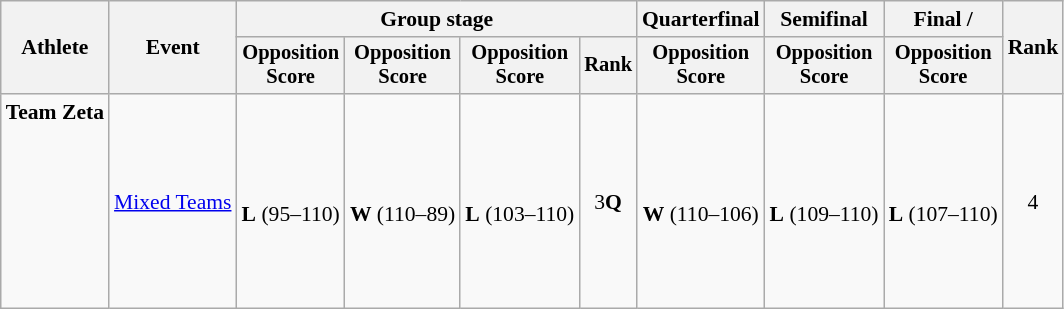<table class="wikitable" style="font-size:90%">
<tr>
<th rowspan=2>Athlete</th>
<th rowspan=2>Event</th>
<th colspan=4>Group stage</th>
<th>Quarterfinal</th>
<th>Semifinal</th>
<th>Final / </th>
<th rowspan=2>Rank</th>
</tr>
<tr style="font-size:95%">
<th>Opposition<br>Score</th>
<th>Opposition<br>Score</th>
<th>Opposition<br>Score</th>
<th>Rank</th>
<th>Opposition<br>Score</th>
<th>Opposition<br>Score</th>
<th>Opposition<br>Score</th>
</tr>
<tr align=center>
<td align=left><strong>Team Zeta</strong> <br><br><br><br><br><br><br><br></td>
<td align=left><a href='#'>Mixed Teams</a></td>
<td><br><strong>L</strong> (95–110)</td>
<td><br><strong>W</strong> (110–89)</td>
<td><br><strong>L</strong> (103–110)</td>
<td>3<strong>Q</strong></td>
<td><br><strong>W</strong> (110–106)</td>
<td><br><strong>L</strong> (109–110)</td>
<td><br><strong>L</strong> (107–110)</td>
<td>4</td>
</tr>
</table>
